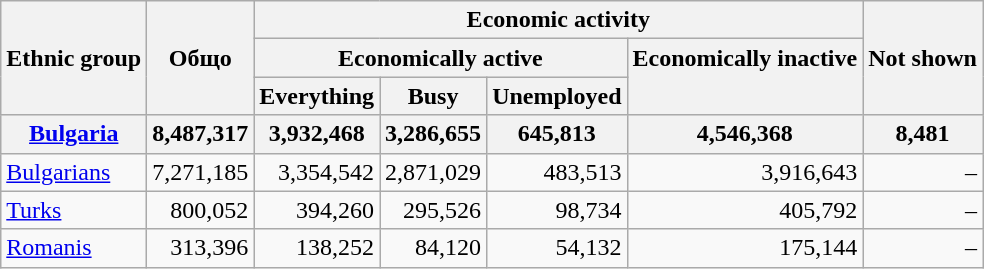<table class="wikitable sortable" style="text-align:right;">
<tr>
<th rowspan="3">Ethnic group</th>
<th rowspan="3">Общо</th>
<th colspan="4">Economic activity</th>
<th rowspan="3">Not shown</th>
</tr>
<tr bgcolor="#ececec" valign="top">
<th colspan="3">Economically active</th>
<th rowspan="2">Economically inactive</th>
</tr>
<tr bgcolor="#ececec" valign="top">
<th>Everything</th>
<th>Busy</th>
<th>Unemployed</th>
</tr>
<tr bgcolor="#ececec" valign="top">
<th align="center"><a href='#'>Bulgaria</a></th>
<th>8,487,317</th>
<th>3,932,468</th>
<th>3,286,655</th>
<th>645,813</th>
<th>4,546,368</th>
<th>8,481</th>
</tr>
<tr>
<td align="left"><a href='#'>Bulgarians</a></td>
<td>7,271,185</td>
<td>3,354,542</td>
<td>2,871,029</td>
<td>483,513</td>
<td>3,916,643</td>
<td>–</td>
</tr>
<tr>
<td align="left"><a href='#'>Turks</a></td>
<td>800,052</td>
<td>394,260</td>
<td>295,526</td>
<td>98,734</td>
<td>405,792</td>
<td>–</td>
</tr>
<tr>
<td align="left"><a href='#'>Romanis</a></td>
<td>313,396</td>
<td>138,252</td>
<td>84,120</td>
<td>54,132</td>
<td>175,144</td>
<td>–</td>
</tr>
</table>
